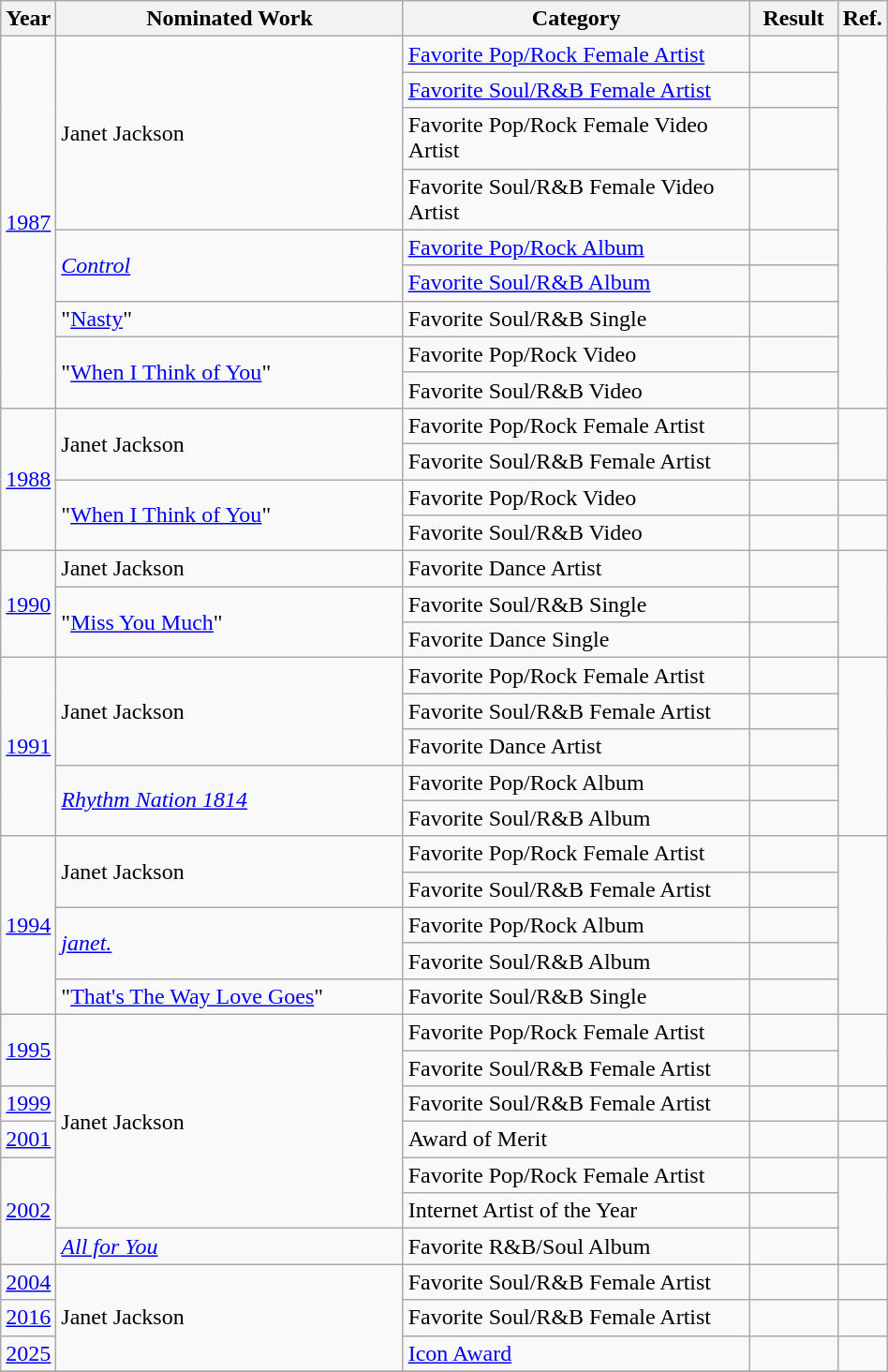<table class="wikitable" width="50%">
<tr>
<th width="5%">Year</th>
<th width="40%">Nominated Work</th>
<th width="40%">Category</th>
<th width="10%">Result</th>
<th width="5%">Ref.</th>
</tr>
<tr>
<td rowspan="9"><a href='#'>1987</a></td>
<td rowspan="4">Janet Jackson</td>
<td><a href='#'>Favorite Pop/Rock Female Artist</a></td>
<td></td>
<td rowspan="9"></td>
</tr>
<tr>
<td><a href='#'>Favorite Soul/R&B Female Artist</a></td>
<td></td>
</tr>
<tr>
<td>Favorite Pop/Rock Female Video Artist</td>
<td></td>
</tr>
<tr>
<td>Favorite Soul/R&B Female Video Artist</td>
<td></td>
</tr>
<tr>
<td rowspan="2"><em><a href='#'>Control</a></em></td>
<td><a href='#'>Favorite Pop/Rock Album</a></td>
<td></td>
</tr>
<tr>
<td><a href='#'>Favorite Soul/R&B Album</a></td>
<td></td>
</tr>
<tr>
<td>"<a href='#'>Nasty</a>"</td>
<td>Favorite Soul/R&B Single</td>
<td></td>
</tr>
<tr>
<td rowspan="2">"<a href='#'>When I Think of You</a>"</td>
<td>Favorite Pop/Rock Video</td>
<td></td>
</tr>
<tr>
<td>Favorite Soul/R&B Video</td>
<td></td>
</tr>
<tr>
<td rowspan="4"><a href='#'>1988</a></td>
<td rowspan="2">Janet Jackson</td>
<td>Favorite Pop/Rock Female Artist</td>
<td></td>
<td rowspan="2"></td>
</tr>
<tr>
<td>Favorite Soul/R&B Female Artist</td>
<td></td>
</tr>
<tr>
<td rowspan="2">"<a href='#'>When I Think of You</a>"</td>
<td>Favorite Pop/Rock Video</td>
<td></td>
<td></td>
</tr>
<tr>
<td>Favorite Soul/R&B Video</td>
<td></td>
</tr>
<tr>
<td rowspan="3"><a href='#'>1990</a></td>
<td>Janet Jackson</td>
<td>Favorite Dance Artist</td>
<td></td>
<td rowspan="3"></td>
</tr>
<tr>
<td rowspan="2">"<a href='#'>Miss You Much</a>"</td>
<td>Favorite Soul/R&B Single</td>
<td></td>
</tr>
<tr>
<td>Favorite Dance Single</td>
<td></td>
</tr>
<tr>
<td rowspan="5"><a href='#'>1991</a></td>
<td rowspan="3">Janet Jackson</td>
<td>Favorite Pop/Rock Female Artist</td>
<td></td>
<td rowspan="5"></td>
</tr>
<tr>
<td>Favorite Soul/R&B Female Artist</td>
<td></td>
</tr>
<tr>
<td>Favorite Dance Artist</td>
<td></td>
</tr>
<tr>
<td rowspan="2"><em><a href='#'>Rhythm Nation 1814</a></em></td>
<td>Favorite Pop/Rock Album</td>
<td></td>
</tr>
<tr>
<td>Favorite Soul/R&B Album</td>
<td></td>
</tr>
<tr>
<td rowspan="5"><a href='#'>1994</a></td>
<td rowspan="2">Janet Jackson</td>
<td>Favorite Pop/Rock Female Artist</td>
<td></td>
<td rowspan="5"></td>
</tr>
<tr>
<td>Favorite Soul/R&B Female Artist</td>
<td></td>
</tr>
<tr>
<td rowspan="2"><em><a href='#'>janet.</a></em></td>
<td>Favorite Pop/Rock Album</td>
<td></td>
</tr>
<tr>
<td>Favorite Soul/R&B Album</td>
<td></td>
</tr>
<tr>
<td>"<a href='#'>That's The Way Love Goes</a>"</td>
<td>Favorite Soul/R&B Single</td>
<td></td>
</tr>
<tr>
<td rowspan="2"><a href='#'>1995</a></td>
<td rowspan="6">Janet Jackson</td>
<td>Favorite Pop/Rock Female Artist</td>
<td></td>
<td rowspan="2"></td>
</tr>
<tr>
<td>Favorite Soul/R&B Female Artist</td>
<td></td>
</tr>
<tr>
<td><a href='#'>1999</a></td>
<td>Favorite Soul/R&B Female Artist</td>
<td></td>
<td></td>
</tr>
<tr>
<td><a href='#'>2001</a></td>
<td>Award of Merit</td>
<td></td>
<td></td>
</tr>
<tr>
<td rowspan="3"><a href='#'>2002</a></td>
<td>Favorite Pop/Rock Female Artist</td>
<td></td>
<td rowspan="3"></td>
</tr>
<tr>
<td>Internet Artist of the Year</td>
<td></td>
</tr>
<tr>
<td><em><a href='#'>All for You</a></em></td>
<td>Favorite R&B/Soul Album</td>
<td></td>
</tr>
<tr>
<td><a href='#'>2004</a></td>
<td rowspan="3">Janet Jackson</td>
<td>Favorite Soul/R&B Female Artist</td>
<td></td>
<td></td>
</tr>
<tr>
<td><a href='#'>2016</a></td>
<td>Favorite Soul/R&B Female Artist</td>
<td></td>
<td></td>
</tr>
<tr>
<td><a href='#'>2025</a></td>
<td><a href='#'>Icon Award</a></td>
<td></td>
</tr>
<tr>
</tr>
</table>
